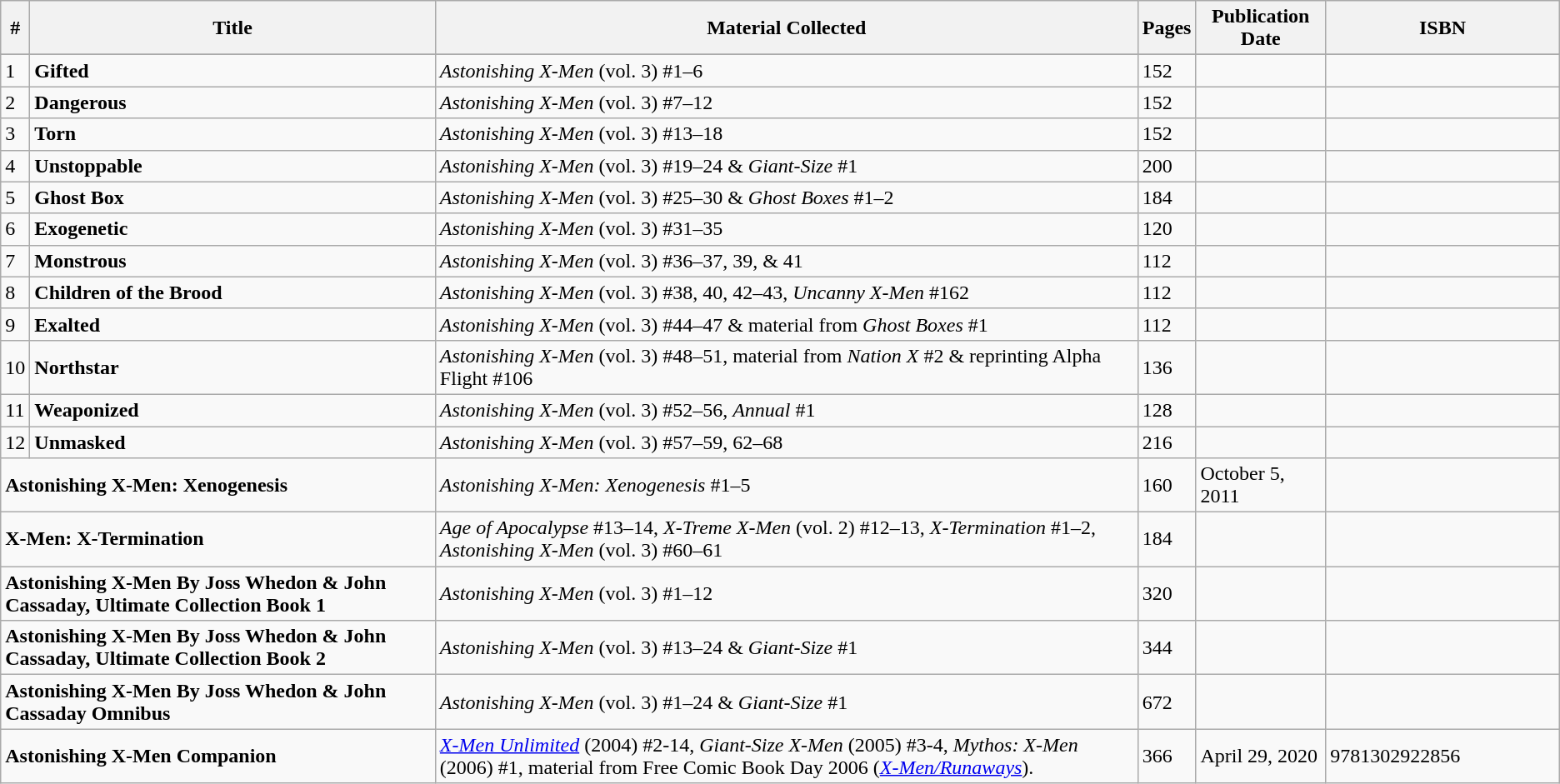<table class="wikitable">
<tr>
<th width="1%">#</th>
<th>Title</th>
<th>Material Collected</th>
<th>Pages</th>
<th>Publication Date</th>
<th width="15%">ISBN</th>
</tr>
<tr>
</tr>
<tr>
<td>1</td>
<td><strong>Gifted</strong></td>
<td><em>Astonishing X-Men</em> (vol. 3) #1–6</td>
<td>152</td>
<td></td>
<td></td>
</tr>
<tr>
<td>2</td>
<td><strong>Dangerous</strong></td>
<td><em>Astonishing X-Men</em> (vol. 3) #7–12</td>
<td>152</td>
<td></td>
<td></td>
</tr>
<tr>
<td>3</td>
<td><strong>Torn</strong></td>
<td><em>Astonishing X-Men</em> (vol. 3) #13–18</td>
<td>152</td>
<td></td>
<td></td>
</tr>
<tr>
<td>4</td>
<td><strong>Unstoppable</strong></td>
<td><em>Astonishing X-Men</em> (vol. 3) #19–24 & <em>Giant-Size</em> #1</td>
<td>200</td>
<td></td>
<td></td>
</tr>
<tr>
<td>5</td>
<td><strong>Ghost Box</strong></td>
<td><em>Astonishing X-Men</em> (vol. 3) #25–30 & <em>Ghost Boxes</em> #1–2</td>
<td>184</td>
<td></td>
<td></td>
</tr>
<tr>
<td>6</td>
<td><strong>Exogenetic</strong></td>
<td><em>Astonishing X-Men</em> (vol. 3) #31–35</td>
<td>120</td>
<td></td>
<td></td>
</tr>
<tr>
<td>7</td>
<td><strong>Monstrous</strong></td>
<td><em>Astonishing X-Men</em> (vol. 3) #36–37, 39, & 41</td>
<td>112</td>
<td></td>
<td></td>
</tr>
<tr>
<td>8</td>
<td><strong>Children of the Brood</strong></td>
<td><em>Astonishing X-Men</em> (vol. 3) #38, 40, 42–43, <em>Uncanny X-Men</em> #162</td>
<td>112</td>
<td></td>
<td></td>
</tr>
<tr>
<td>9</td>
<td><strong>Exalted</strong></td>
<td><em>Astonishing X-Men</em> (vol. 3) #44–47 & material from <em>Ghost Boxes</em> #1</td>
<td>112</td>
<td></td>
<td></td>
</tr>
<tr>
<td>10</td>
<td><strong>Northstar</strong></td>
<td><em>Astonishing X-Men</em> (vol. 3) #48–51, material from <em>Nation X</em> #2 & reprinting Alpha Flight #106</td>
<td>136</td>
<td></td>
<td></td>
</tr>
<tr>
<td>11</td>
<td><strong>Weaponized</strong></td>
<td><em>Astonishing X-Men</em> (vol. 3) #52–56, <em>Annual</em> #1</td>
<td>128</td>
<td></td>
<td></td>
</tr>
<tr>
<td>12</td>
<td><strong>Unmasked</strong></td>
<td><em>Astonishing X-Men</em> (vol. 3) #57–59, 62–68</td>
<td>216</td>
<td></td>
<td></td>
</tr>
<tr>
<td colspan="2"><strong>Astonishing X-Men: Xenogenesis</strong></td>
<td><em>Astonishing X-Men: Xenogenesis</em> #1–5</td>
<td>160</td>
<td>October 5, 2011</td>
<td></td>
</tr>
<tr>
<td colspan="2"><strong>X-Men: X-Termination</strong></td>
<td><em>Age of Apocalypse</em> #13–14, <em>X-Treme X-Men</em> (vol. 2) #12–13, <em>X-Termination</em> #1–2, <em>Astonishing X-Men</em> (vol. 3) #60–61</td>
<td>184</td>
<td></td>
<td></td>
</tr>
<tr>
<td colspan="2"><strong>Astonishing X-Men By Joss Whedon & John Cassaday, Ultimate Collection Book 1</strong></td>
<td><em>Astonishing X-Men</em> (vol. 3) #1–12</td>
<td>320</td>
<td></td>
<td></td>
</tr>
<tr>
<td colspan="2"><strong>Astonishing X-Men By Joss Whedon & John Cassaday, Ultimate Collection Book 2</strong></td>
<td><em>Astonishing X-Men</em> (vol. 3) #13–24 & <em>Giant-Size</em> #1</td>
<td>344</td>
<td></td>
<td></td>
</tr>
<tr>
<td colspan="2"><strong>Astonishing X-Men By Joss Whedon & John Cassaday Omnibus</strong></td>
<td><em>Astonishing X-Men</em> (vol. 3) #1–24 & <em>Giant-Size</em> #1</td>
<td>672</td>
<td></td>
<td></td>
</tr>
<tr>
<td colspan="2"><strong>Astonishing X-Men Companion</strong></td>
<td><em><a href='#'>X-Men Unlimited</a></em> (2004) #2-14, <em>Giant-Size X-Men</em> (2005) #3-4, <em>Mythos: X-Men</em> (2006) #1, material from Free Comic Book Day 2006 (<em><a href='#'>X-Men/Runaways</a></em>).</td>
<td>366</td>
<td>April 29, 2020</td>
<td>9781302922856</td>
</tr>
</table>
